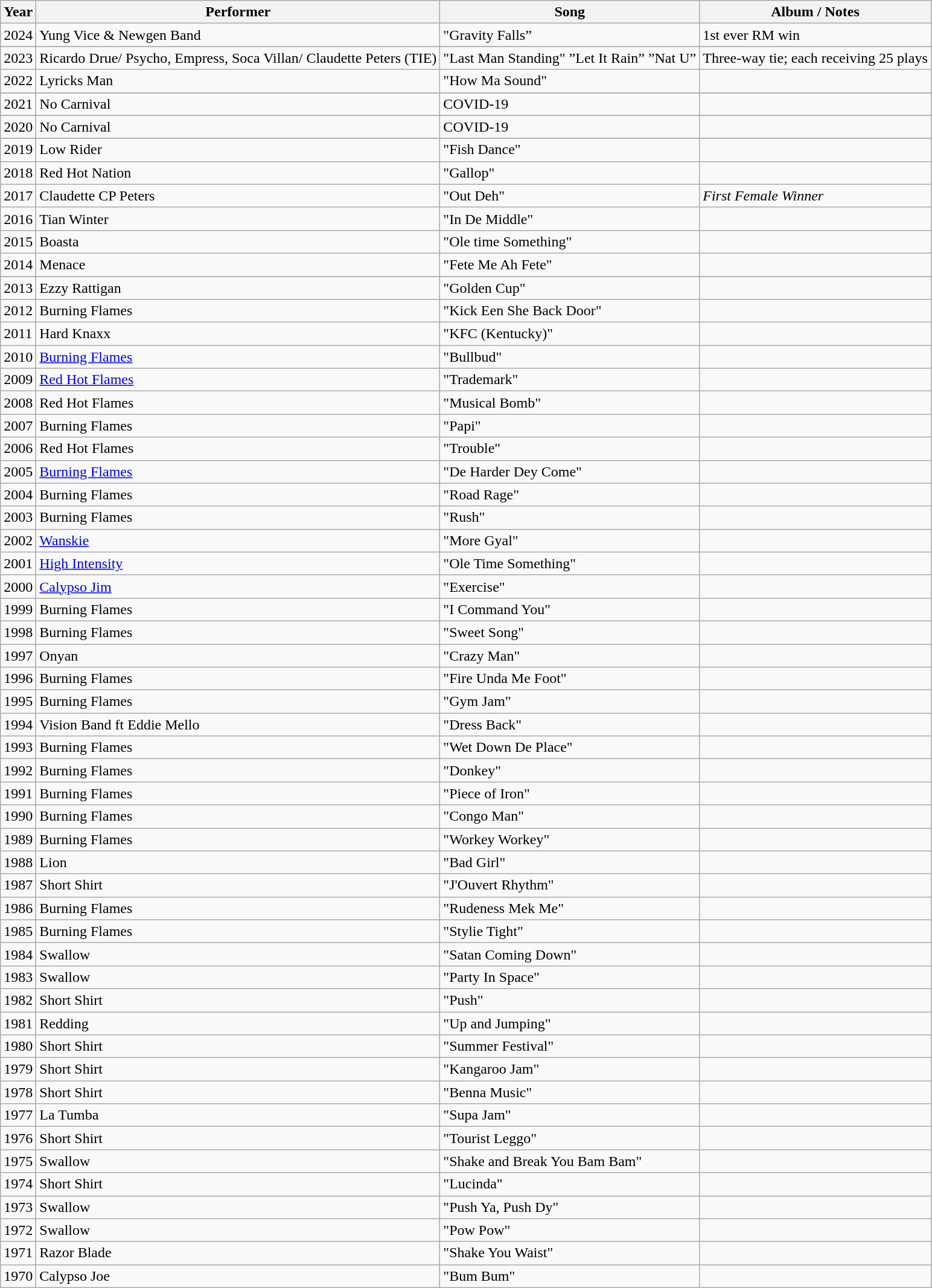<table class="wikitable sortable">
<tr>
<th>Year</th>
<th>Performer</th>
<th>Song</th>
<th>Album / Notes</th>
</tr>
<tr>
<td>2024</td>
<td>Yung Vice & Newgen Band</td>
<td>"Gravity Falls”</td>
<td>1st ever RM win</td>
</tr>
<tr>
</tr>
<tr>
<td>2023</td>
<td>Ricardo Drue/ Psycho, Empress, Soca Villan/ Claudette Peters (TIE)</td>
<td>"Last Man Standing" ”Let It Rain” ”Nat U”</td>
<td>Three-way tie; each receiving 25 plays</td>
</tr>
<tr>
<td>2022</td>
<td>Lyricks Man</td>
<td>"How Ma Sound"</td>
<td></td>
</tr>
<tr>
</tr>
<tr>
<td>2021</td>
<td>No Carnival</td>
<td>COVID-19</td>
<td></td>
</tr>
<tr>
</tr>
<tr>
<td>2020</td>
<td>No Carnival</td>
<td>COVID-19</td>
<td></td>
</tr>
<tr>
</tr>
<tr>
<td>2019</td>
<td>Low Rider</td>
<td>"Fish Dance"</td>
<td></td>
</tr>
<tr>
<td>2018</td>
<td>Red Hot Nation</td>
<td>"Gallop"</td>
<td></td>
</tr>
<tr>
<td>2017</td>
<td>Claudette CP Peters</td>
<td>"Out Deh"</td>
<td><em>First Female Winner</em></td>
</tr>
<tr>
<td>2016</td>
<td>Tian Winter</td>
<td>"In De Middle"</td>
<td></td>
</tr>
<tr>
<td>2015</td>
<td>Boasta</td>
<td>"Ole time Something"</td>
<td></td>
</tr>
<tr>
<td>2014</td>
<td>Menace</td>
<td>"Fete Me Ah Fete"</td>
<td></td>
</tr>
<tr>
</tr>
<tr>
<td>2013</td>
<td>Ezzy Rattigan</td>
<td>"Golden Cup"</td>
<td></td>
</tr>
<tr>
<td>2012</td>
<td>Burning Flames</td>
<td>"Kick Een She Back Door"</td>
<td></td>
</tr>
<tr>
<td>2011</td>
<td>Hard Knaxx</td>
<td>"KFC (Kentucky)"</td>
<td></td>
</tr>
<tr>
<td>2010</td>
<td><a href='#'>Burning Flames</a></td>
<td>"Bullbud"</td>
<td></td>
</tr>
<tr>
<td>2009</td>
<td><a href='#'>Red Hot Flames</a></td>
<td>"Trademark"</td>
<td></td>
</tr>
<tr>
<td>2008</td>
<td>Red Hot Flames</td>
<td>"Musical Bomb"</td>
<td></td>
</tr>
<tr>
<td>2007</td>
<td>Burning Flames</td>
<td>"Papi"</td>
<td></td>
</tr>
<tr>
<td>2006</td>
<td>Red Hot Flames</td>
<td>"Trouble"</td>
<td></td>
</tr>
<tr>
<td>2005</td>
<td><a href='#'>Burning Flames</a></td>
<td>"De Harder Dey Come"</td>
<td></td>
</tr>
<tr>
<td>2004</td>
<td>Burning Flames</td>
<td>"Road Rage"</td>
<td></td>
</tr>
<tr>
<td>2003</td>
<td>Burning Flames</td>
<td>"Rush"</td>
<td></td>
</tr>
<tr>
<td>2002</td>
<td><a href='#'>Wanskie</a></td>
<td>"More Gyal"</td>
<td></td>
</tr>
<tr>
<td>2001</td>
<td><a href='#'>High Intensity</a></td>
<td>"Ole Time Something"</td>
<td></td>
</tr>
<tr>
<td>2000</td>
<td><a href='#'>Calypso Jim</a></td>
<td>"Exercise"</td>
<td></td>
</tr>
<tr>
<td>1999</td>
<td>Burning Flames</td>
<td>"I Command You"</td>
<td></td>
</tr>
<tr>
<td>1998</td>
<td>Burning Flames</td>
<td>"Sweet Song"</td>
<td></td>
</tr>
<tr>
<td>1997</td>
<td>Onyan</td>
<td>"Crazy Man"</td>
<td></td>
</tr>
<tr>
<td>1996</td>
<td>Burning Flames</td>
<td>"Fire Unda Me Foot"</td>
<td></td>
</tr>
<tr>
<td>1995</td>
<td>Burning Flames</td>
<td>"Gym Jam"</td>
<td></td>
</tr>
<tr>
<td>1994</td>
<td>Vision Band ft Eddie Mello</td>
<td>"Dress Back"</td>
<td></td>
</tr>
<tr>
<td>1993</td>
<td>Burning Flames</td>
<td>"Wet Down De Place"</td>
<td></td>
</tr>
<tr>
<td>1992</td>
<td>Burning Flames</td>
<td>"Donkey"</td>
<td></td>
</tr>
<tr>
<td>1991</td>
<td>Burning Flames</td>
<td>"Piece of Iron"</td>
<td></td>
</tr>
<tr>
<td>1990</td>
<td>Burning Flames</td>
<td>"Congo Man"</td>
<td></td>
</tr>
<tr>
<td>1989</td>
<td>Burning Flames</td>
<td>"Workey Workey"</td>
<td></td>
</tr>
<tr>
<td>1988</td>
<td>Lion</td>
<td>"Bad Girl"</td>
<td></td>
</tr>
<tr>
<td>1987</td>
<td>Short Shirt</td>
<td>"J'Ouvert Rhythm"</td>
<td></td>
</tr>
<tr>
<td>1986</td>
<td>Burning Flames</td>
<td>"Rudeness Mek Me"</td>
<td></td>
</tr>
<tr>
<td>1985</td>
<td>Burning Flames</td>
<td>"Stylie Tight"</td>
<td></td>
</tr>
<tr>
<td>1984</td>
<td>Swallow</td>
<td>"Satan Coming Down"</td>
<td></td>
</tr>
<tr>
<td>1983</td>
<td>Swallow</td>
<td>"Party In Space"</td>
<td></td>
</tr>
<tr>
<td>1982</td>
<td>Short Shirt</td>
<td>"Push"</td>
<td></td>
</tr>
<tr>
<td>1981</td>
<td>Redding</td>
<td>"Up and Jumping"</td>
<td></td>
</tr>
<tr>
<td>1980</td>
<td>Short Shirt</td>
<td>"Summer Festival"</td>
<td></td>
</tr>
<tr>
<td>1979</td>
<td>Short Shirt</td>
<td>"Kangaroo Jam"</td>
<td></td>
</tr>
<tr>
<td>1978</td>
<td>Short Shirt</td>
<td>"Benna Music"</td>
<td></td>
</tr>
<tr>
<td>1977</td>
<td>La Tumba</td>
<td>"Supa Jam"</td>
<td></td>
</tr>
<tr>
<td>1976</td>
<td>Short Shirt</td>
<td>"Tourist Leggo"</td>
<td></td>
</tr>
<tr>
<td>1975</td>
<td>Swallow</td>
<td>"Shake and Break You Bam Bam"</td>
<td></td>
</tr>
<tr>
<td>1974</td>
<td>Short Shirt</td>
<td>"Lucinda"</td>
<td></td>
</tr>
<tr>
<td>1973</td>
<td>Swallow</td>
<td>"Push Ya, Push Dy"</td>
<td></td>
</tr>
<tr>
<td>1972</td>
<td>Swallow</td>
<td>"Pow Pow"</td>
<td></td>
</tr>
<tr>
<td>1971</td>
<td>Razor Blade</td>
<td>"Shake You Waist"</td>
<td></td>
</tr>
<tr>
<td>1970</td>
<td>Calypso Joe</td>
<td>"Bum Bum"</td>
<td></td>
</tr>
</table>
